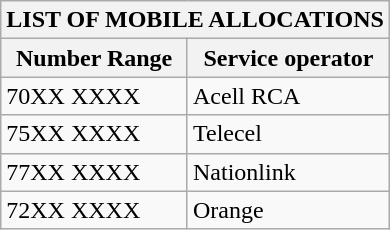<table class="wikitable" border=1>
<tr>
<th colspan="2">LIST OF MOBILE ALLOCATIONS</th>
</tr>
<tr>
<th>Number Range</th>
<th>Service operator</th>
</tr>
<tr>
<td>70XX XXXX</td>
<td>Acell RCA</td>
</tr>
<tr>
<td>75XX XXXX</td>
<td>Telecel</td>
</tr>
<tr>
<td>77XX XXXX</td>
<td>Nationlink</td>
</tr>
<tr>
<td>72XX XXXX</td>
<td>Orange</td>
</tr>
</table>
